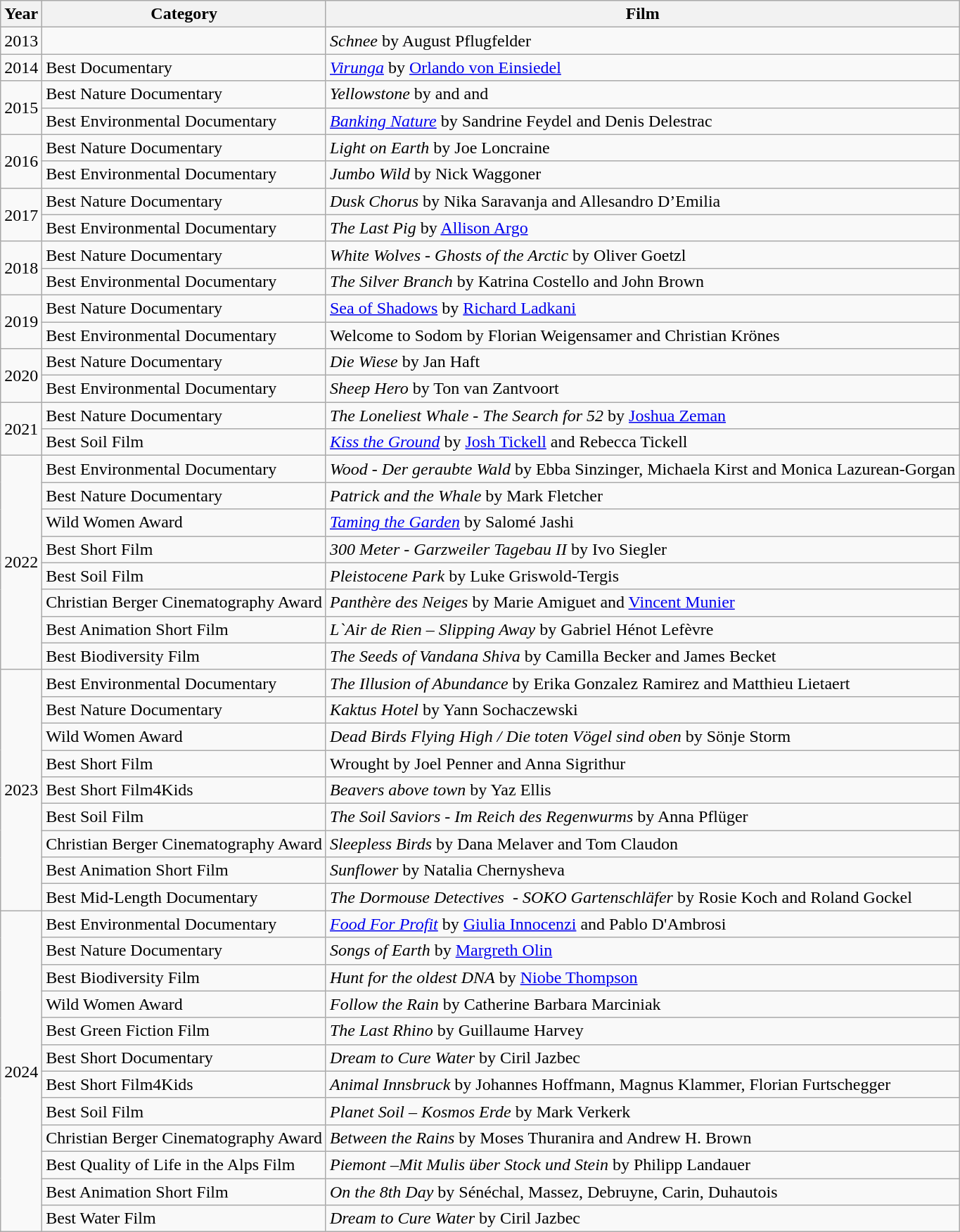<table class="wikitable">
<tr>
<th>Year</th>
<th>Category</th>
<th>Film</th>
</tr>
<tr>
<td>2013</td>
<td></td>
<td><em>Schnee</em> by August Pflugfelder</td>
</tr>
<tr>
<td>2014</td>
<td>Best Documentary</td>
<td><em><a href='#'>Virunga</a></em> by <a href='#'>Orlando von Einsiedel</a></td>
</tr>
<tr>
<td rowspan="2">2015</td>
<td>Best Nature Documentary</td>
<td><em>Yellowstone</em> by  and  and</td>
</tr>
<tr>
<td>Best Environmental Documentary</td>
<td><em><a href='#'>Banking Nature</a></em> by Sandrine Feydel and Denis Delestrac</td>
</tr>
<tr>
<td rowspan="2">2016</td>
<td>Best Nature Documentary</td>
<td><em>Light on Earth</em> by Joe Loncraine</td>
</tr>
<tr>
<td>Best Environmental Documentary</td>
<td><em>Jumbo Wild</em> by Nick Waggoner</td>
</tr>
<tr>
<td rowspan="2">2017</td>
<td>Best Nature Documentary</td>
<td><em>Dusk Chorus</em> by Nika Saravanja and Allesandro D’Emilia</td>
</tr>
<tr>
<td>Best Environmental Documentary</td>
<td><em>The Last Pig</em> by <a href='#'>Allison Argo</a></td>
</tr>
<tr>
<td rowspan="2">2018</td>
<td>Best Nature Documentary</td>
<td><em>White Wolves - Ghosts of the Arctic</em> by Oliver Goetzl</td>
</tr>
<tr>
<td>Best Environmental Documentary</td>
<td><em>The Silver Branch</em> by Katrina Costello and John Brown</td>
</tr>
<tr>
<td rowspan="2">2019</td>
<td>Best Nature Documentary</td>
<td><a href='#'>Sea of Shadows</a> by <a href='#'>Richard Ladkani</a></td>
</tr>
<tr>
<td>Best Environmental Documentary</td>
<td>Welcome to Sodom by Florian Weigensamer and Christian Krönes</td>
</tr>
<tr>
<td rowspan="2">2020</td>
<td>Best Nature Documentary</td>
<td><em>Die Wiese</em> by Jan Haft</td>
</tr>
<tr>
<td>Best Environmental Documentary</td>
<td><em>Sheep Hero</em> by Ton van Zantvoort</td>
</tr>
<tr>
<td rowspan="2">2021</td>
<td>Best Nature Documentary</td>
<td><em>The Loneliest Whale - The Search for 52</em> by <a href='#'>Joshua Zeman</a></td>
</tr>
<tr>
<td>Best Soil Film</td>
<td><em><a href='#'>Kiss the Ground</a></em> by <a href='#'>Josh Tickell</a> and Rebecca Tickell</td>
</tr>
<tr>
<td rowspan="8">2022</td>
<td>Best Environmental Documentary</td>
<td><em>Wood - Der geraubte Wald</em> by Ebba Sinzinger, Michaela Kirst and Monica Lazurean-Gorgan</td>
</tr>
<tr>
<td>Best Nature Documentary</td>
<td><em>Patrick and the Whale</em> by Mark Fletcher</td>
</tr>
<tr>
<td>Wild Women Award</td>
<td><em><a href='#'>Taming the Garden</a></em> by Salomé Jashi</td>
</tr>
<tr>
<td>Best Short Film</td>
<td><em>300 Meter - Garzweiler Tagebau II</em> by Ivo Siegler</td>
</tr>
<tr>
<td>Best Soil Film</td>
<td><em>Pleistocene Park</em> by Luke Griswold-Tergis</td>
</tr>
<tr>
<td>Christian Berger Cinematography Award</td>
<td><em>Panthère des Neiges</em> by Marie Amiguet and <a href='#'>Vincent Munier</a></td>
</tr>
<tr>
<td>Best Animation Short Film</td>
<td><em>L`Air de Rien – Slipping Away</em> by Gabriel Hénot Lefèvre</td>
</tr>
<tr>
<td>Best Biodiversity Film</td>
<td><em>The Seeds of Vandana Shiva</em> by Camilla Becker and James Becket</td>
</tr>
<tr>
<td rowspan="9">2023</td>
<td>Best Environmental Documentary</td>
<td><em>The Illusion of Abundance</em> by Erika Gonzalez Ramirez and Matthieu Lietaert</td>
</tr>
<tr>
<td>Best Nature Documentary</td>
<td><em>Kaktus Hotel</em> by Yann Sochaczewski</td>
</tr>
<tr>
<td>Wild Women Award</td>
<td><em>Dead Birds Flying High / Die toten Vögel sind oben</em> by Sönje Storm</td>
</tr>
<tr>
<td>Best Short Film</td>
<td>Wrought by Joel Penner and Anna Sigrithur</td>
</tr>
<tr>
<td>Best Short Film4Kids</td>
<td><em>Beavers above town</em> by Yaz Ellis</td>
</tr>
<tr>
<td>Best Soil Film</td>
<td><em>The Soil Saviors - Im Reich des Regenwurms</em> by Anna Pflüger</td>
</tr>
<tr>
<td>Christian Berger Cinematography Award</td>
<td><em>Sleepless Birds</em> by Dana Melaver and Tom Claudon</td>
</tr>
<tr>
<td>Best Animation Short Film</td>
<td><em>Sunflower</em> by Natalia Chernysheva</td>
</tr>
<tr>
<td>Best Mid-Length Documentary</td>
<td><em>The Dormouse Detectives  - SOKO Gartenschläfer</em> by Rosie Koch and Roland Gockel</td>
</tr>
<tr>
<td rowspan="12">2024</td>
<td>Best Environmental Documentary</td>
<td><a href='#'><em>Food For Profit</em></a> by <a href='#'>Giulia Innocenzi</a> and Pablo D'Ambrosi</td>
</tr>
<tr>
<td>Best Nature Documentary</td>
<td><em>Songs of Earth</em> by <a href='#'>Margreth Olin</a></td>
</tr>
<tr>
<td>Best Biodiversity Film</td>
<td><em>Hunt for the oldest DNA</em> by <a href='#'>Niobe Thompson</a></td>
</tr>
<tr>
<td>Wild Women Award</td>
<td><em>Follow the Rain</em> by Catherine Barbara Marciniak</td>
</tr>
<tr>
<td>Best Green Fiction Film</td>
<td><em>The Last Rhino</em> by Guillaume Harvey</td>
</tr>
<tr>
<td>Best Short Documentary</td>
<td><em>Dream to Cure Water</em> by Ciril Jazbec</td>
</tr>
<tr>
<td>Best Short Film4Kids</td>
<td><em>Animal Innsbruck</em> by Johannes Hoffmann, Magnus Klammer, Florian Furtschegger</td>
</tr>
<tr>
<td>Best Soil Film</td>
<td><em>Planet Soil – Kosmos Erde</em> by Mark Verkerk</td>
</tr>
<tr>
<td>Christian Berger Cinematography Award</td>
<td><em>Between the Rains</em> by Moses Thuranira and Andrew H. Brown</td>
</tr>
<tr>
<td>Best Quality of Life in the Alps Film</td>
<td><em>Piemont –Mit Mulis über Stock und Stein</em> by Philipp Landauer</td>
</tr>
<tr>
<td>Best Animation Short Film</td>
<td><em>On the 8th Day</em> by Sénéchal, Massez, Debruyne, Carin, Duhautois</td>
</tr>
<tr>
<td>Best Water Film</td>
<td><em>Dream to Cure Water</em> by Ciril Jazbec</td>
</tr>
</table>
